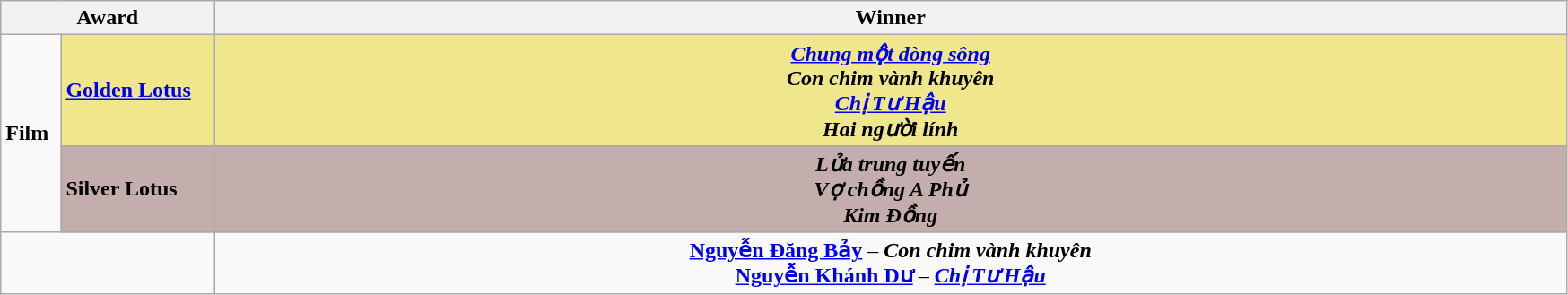<table class=wikitable>
<tr>
<th width="12%" colspan="2">Award</th>
<th width="76%">Winner</th>
</tr>
<tr>
<td rowspan="2"><strong>Film</strong></td>
<td style="background:#F0E68C"><strong><a href='#'>Golden Lotus</a></strong></td>
<td style="background:#F0E68C" align=center><strong><em><a href='#'>Chung một dòng sông</a></em></strong><br><strong><em>Con chim vành khuyên</em></strong><br><strong><em><a href='#'>Chị Tư Hậu</a></em></strong><br><strong><em>Hai người lính</em></strong></td>
</tr>
<tr>
<td style="background:#C4AEAD"><strong>Silver Lotus</strong></td>
<td style="background:#C4AEAD" align=center><strong><em>Lửa trung tuyến</em></strong><br><strong><em>Vợ chồng A Phủ</em></strong><br><strong><em>Kim Đồng</em></strong></td>
</tr>
<tr>
<td colspan="2" align=center><strong></strong></td>
<td align=center><strong><a href='#'>Nguyễn Đăng Bảy</a></strong> – <strong><em>Con chim vành khuyên</em></strong><br><strong><a href='#'>Nguyễn Khánh Dư</a></strong> – <strong><em><a href='#'>Chị Tư Hậu</a></em></strong></td>
</tr>
</table>
